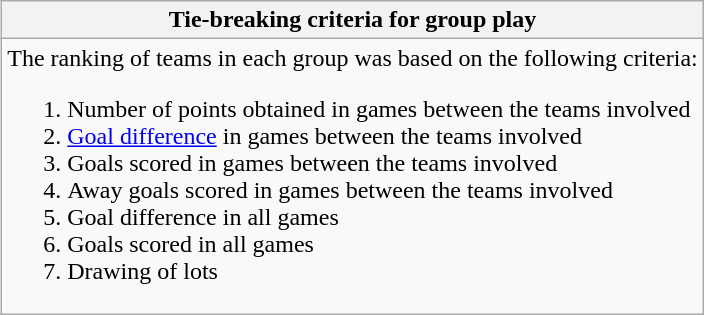<table class="wikitable collapsible collapsed" align="right">
<tr>
<th>Tie-breaking criteria for group play</th>
</tr>
<tr>
<td>The ranking of teams in each group was based on the following criteria:<br><ol><li>Number of points obtained in games between the teams involved</li><li><a href='#'>Goal difference</a> in games between the teams involved</li><li>Goals scored in games between the teams involved</li><li>Away goals scored in games between the teams involved</li><li>Goal difference in all games</li><li>Goals scored in all games</li><li>Drawing of lots</li></ol></td>
</tr>
</table>
